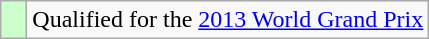<table class="wikitable" style="text-align: left;">
<tr>
<td width=10px bgcolor=#ccffcc></td>
<td>Qualified for the <a href='#'>2013 World Grand Prix</a></td>
</tr>
</table>
